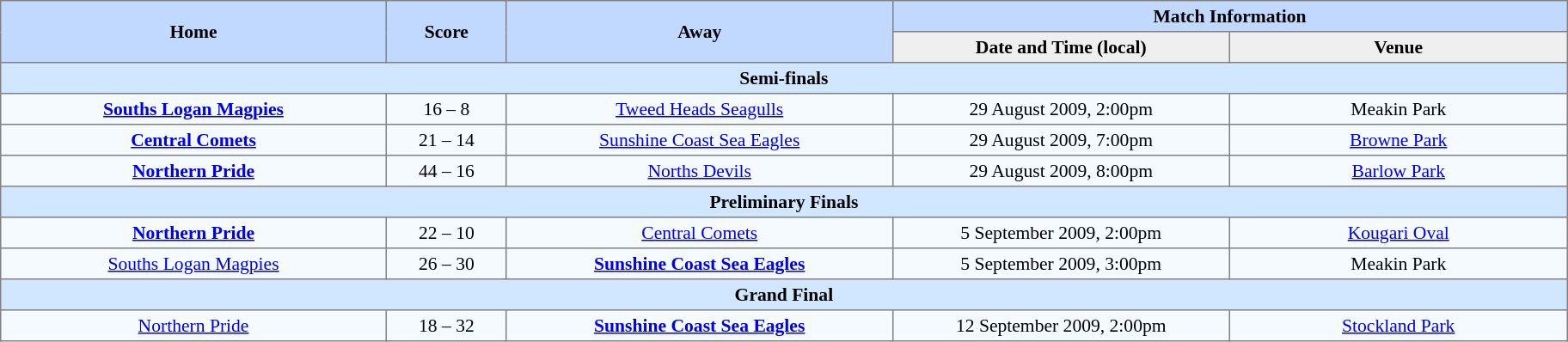<table border=1 style="border-collapse:collapse; font-size:90%; text-align:center;" cellpadding=3 cellspacing=0>
<tr bgcolor=#C1D8FF>
<th rowspan=2 width=16%>Home</th>
<th rowspan=2 width=5%>Score</th>
<th rowspan=2 width=16%>Away</th>
<th colspan=2>Match Information</th>
</tr>
<tr bgcolor=#EFEFEF>
<th width=14%>Date and Time (local)</th>
<th width=14%>Venue</th>
</tr>
<tr bgcolor="#D0E7FF">
<td colspan=7><strong>Semi-finals</strong></td>
</tr>
<tr bgcolor=#F5FAFF>
<td> <strong><a href='#'>Souths Logan Magpies</a></strong></td>
<td>16 – 8</td>
<td> <a href='#'>Tweed Heads Seagulls</a></td>
<td>29 August 2009, 2:00pm</td>
<td>Meakin Park</td>
</tr>
<tr bgcolor=#F5FAFF>
<td> <strong><a href='#'>Central Comets</a></strong></td>
<td>21 – 14</td>
<td> <a href='#'>Sunshine Coast Sea Eagles</a></td>
<td>29 August 2009, 7:00pm</td>
<td><a href='#'>Browne Park</a></td>
</tr>
<tr bgcolor=#F5FAFF>
<td> <strong><a href='#'>Northern Pride</a></strong></td>
<td>44 – 16</td>
<td> <a href='#'>Norths Devils</a></td>
<td>29 August 2009, 8:00pm</td>
<td><a href='#'>Barlow Park</a></td>
</tr>
<tr bgcolor="#D0E7FF">
<td colspan=7><strong>Preliminary Finals</strong></td>
</tr>
<tr bgcolor=#F5FAFF>
<td> <strong><a href='#'>Northern Pride</a></strong></td>
<td>22 – 10</td>
<td> <a href='#'>Central Comets</a></td>
<td>5 September 2009, 2:00pm</td>
<td><a href='#'>Kougari Oval</a></td>
</tr>
<tr bgcolor=#F5FAFF>
<td> <a href='#'>Souths Logan Magpies</a></td>
<td>26 – 30</td>
<td> <strong><a href='#'>Sunshine Coast Sea Eagles</a></strong></td>
<td>5 September 2009, 3:00pm</td>
<td>Meakin Park</td>
</tr>
<tr bgcolor="#D0E7FF">
<td colspan=7><strong>Grand Final</strong></td>
</tr>
<tr bgcolor=#F5FAFF>
<td> <a href='#'>Northern Pride</a></td>
<td>18 – 32</td>
<td> <strong><a href='#'>Sunshine Coast Sea Eagles</a></strong></td>
<td>12 September 2009, 2:00pm</td>
<td><a href='#'>Stockland Park</a></td>
</tr>
</table>
